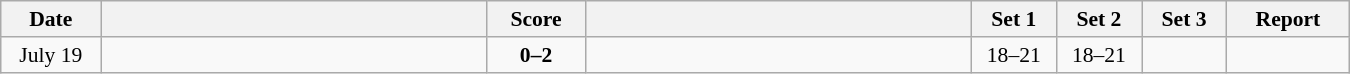<table class="wikitable" style="text-align: center; font-size:90% ">
<tr>
<th width="60">Date</th>
<th align="right" width="250"></th>
<th width="60">Score</th>
<th align="left" width="250"></th>
<th width="50">Set 1</th>
<th width="50">Set 2</th>
<th width="50">Set 3</th>
<th width="75">Report</th>
</tr>
<tr>
<td>July 19</td>
<td align=left></td>
<td align=center><strong>0–2</strong></td>
<td align=left><strong></strong></td>
<td>18–21</td>
<td>18–21</td>
<td></td>
<td></td>
</tr>
</table>
